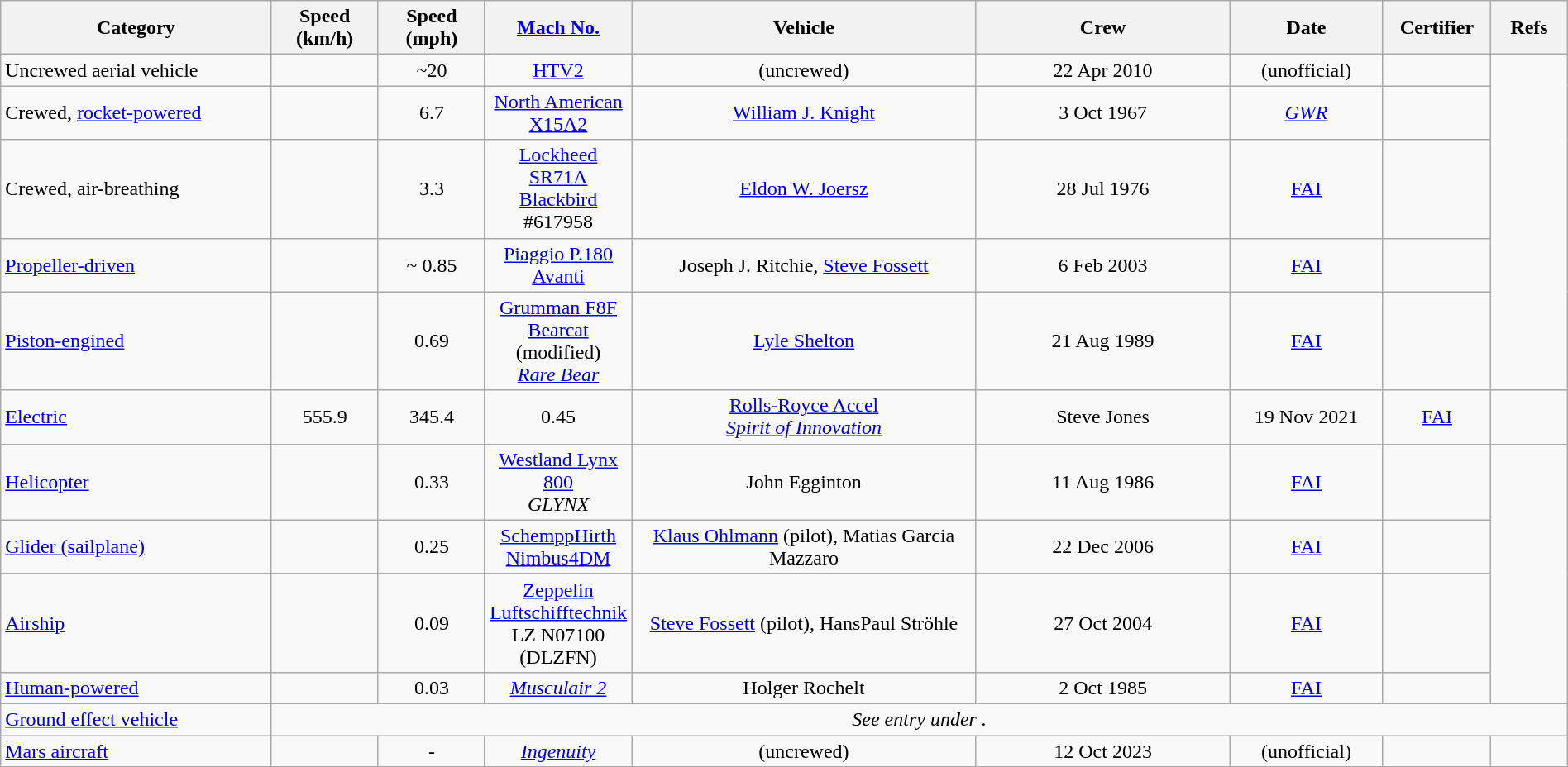<table class="wikitable sortable" style="text-align:center; width: 100%">
<tr>
<th scope="col"  width="18%">Category</th>
<th scope="col"  width="7%">Speed (km/h)</th>
<th scope="col"  width="7%">Speed (mph)</th>
<th scope="col"  width="6%"><a href='#'>Mach No.</a></th>
<th scope="col"  width="23%"  class="unsortable">Vehicle</th>
<th scope="col"  width="17%"  class="unsortable">Crew</th>
<th scope="col"  width="10%">Date</th>
<th scope="col"  width="7%" class="unsortable">Certifier</th>
<th scope="col"  width="5%"  class="unsortable">Refs</th>
</tr>
<tr>
<td style="text-align:left;">Uncrewed aerial vehicle</td>
<td></td>
<td>~20</td>
<td><a href='#'>HTV2</a></td>
<td>(uncrewed)</td>
<td>22 Apr 2010</td>
<td>(unofficial)</td>
<td></td>
</tr>
<tr>
<td style="text-align:left;">Crewed, <a href='#'>rocket-powered</a></td>
<td></td>
<td> 6.7</td>
<td><a href='#'>North American X15A2</a></td>
<td><a href='#'>William J. Knight</a></td>
<td>3 Oct 1967</td>
<td><em><a href='#'>GWR</a></em></td>
<td></td>
</tr>
<tr>
<td style="text-align:left;">Crewed, air-breathing</td>
<td></td>
<td> 3.3</td>
<td><a href='#'>Lockheed</a> <a href='#'>SR71A Blackbird</a><br>#617958</td>
<td><a href='#'>Eldon W. Joersz</a></td>
<td>28 Jul 1976</td>
<td><a href='#'>FAI</a></td>
<td></td>
</tr>
<tr>
<td style="text-align:left;"><a href='#'>Propeller-driven</a></td>
<td></td>
<td>~ 0.85</td>
<td><a href='#'>Piaggio P.180 Avanti</a></td>
<td>Joseph J. Ritchie, <a href='#'>Steve Fossett</a></td>
<td data-sort-value="6 Feb 2003">6 Feb 2003</td>
<td><a href='#'>FAI</a></td>
<td></td>
</tr>
<tr>
<td style="text-align:left;"><a href='#'>Piston-engined</a></td>
<td></td>
<td> 0.69</td>
<td><a href='#'>Grumman F8F Bearcat</a> (modified)<br><em><a href='#'>Rare Bear</a></em></td>
<td><a href='#'>Lyle Shelton</a></td>
<td>21 Aug 1989</td>
<td><a href='#'>FAI</a></td>
<td></td>
</tr>
<tr>
<td style="text-align:left;"><a href='#'>Electric</a></td>
<td>555.9</td>
<td>345.4</td>
<td>0.45</td>
<td><a href='#'>Rolls-Royce Accel<br><em>Spirit of Innovation</em></a></td>
<td>Steve Jones</td>
<td>19 Nov 2021</td>
<td><a href='#'>FAI</a></td>
<td></td>
</tr>
<tr>
<td style="text-align:left;"><a href='#'>Helicopter</a></td>
<td></td>
<td> 0.33</td>
<td><a href='#'>Westland Lynx 800</a><br><em>GLYNX</em></td>
<td>John Egginton</td>
<td>11 Aug 1986</td>
<td><a href='#'>FAI</a></td>
<td></td>
</tr>
<tr>
<td style="text-align:left;"><a href='#'>Glider (sailplane)</a></td>
<td></td>
<td> 0.25</td>
<td><a href='#'>SchemppHirth Nimbus4DM</a></td>
<td><a href='#'>Klaus Ohlmann</a> (pilot), Matias Garcia Mazzaro</td>
<td>22 Dec 2006</td>
<td><a href='#'>FAI</a></td>
<td></td>
</tr>
<tr>
<td style="text-align:left;"><a href='#'>Airship</a></td>
<td></td>
<td> 0.09</td>
<td><a href='#'>Zeppelin Luftschifftechnik</a><br>LZ N07100 (DLZFN)</td>
<td><a href='#'>Steve Fossett</a> (pilot), HansPaul Ströhle</td>
<td>27 Oct 2004</td>
<td><a href='#'>FAI</a></td>
<td></td>
</tr>
<tr>
<td style="text-align:left;"><a href='#'>Human-powered</a></td>
<td></td>
<td> 0.03</td>
<td><em><a href='#'>Musculair 2</a></em></td>
<td>Holger Rochelt</td>
<td>2 Oct 1985</td>
<td><a href='#'>FAI</a></td>
<td></td>
</tr>
<tr>
<td style="text-align:left;"><a href='#'>Ground effect vehicle</a></td>
<td colspan=8><em>See entry under .</em></td>
</tr>
<tr>
<td style="text-align:left;"><a href='#'>Mars aircraft</a></td>
<td></td>
<td> -</td>
<td><em><a href='#'>Ingenuity</a></em></td>
<td>(uncrewed)</td>
<td>12 Oct 2023</td>
<td>(unofficial)</td>
<td></td>
</tr>
</table>
